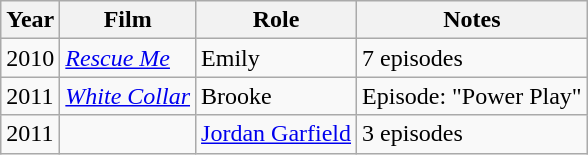<table class="wikitable sortable">
<tr>
<th>Year</th>
<th>Film</th>
<th>Role</th>
<th>Notes</th>
</tr>
<tr>
<td>2010</td>
<td><em><a href='#'>Rescue Me</a></em></td>
<td>Emily</td>
<td>7 episodes</td>
</tr>
<tr>
<td>2011</td>
<td><em><a href='#'>White Collar</a></em></td>
<td>Brooke</td>
<td>Episode: "Power Play"</td>
</tr>
<tr>
<td>2011</td>
<td><em></em></td>
<td><a href='#'>Jordan Garfield</a></td>
<td>3 episodes</td>
</tr>
</table>
